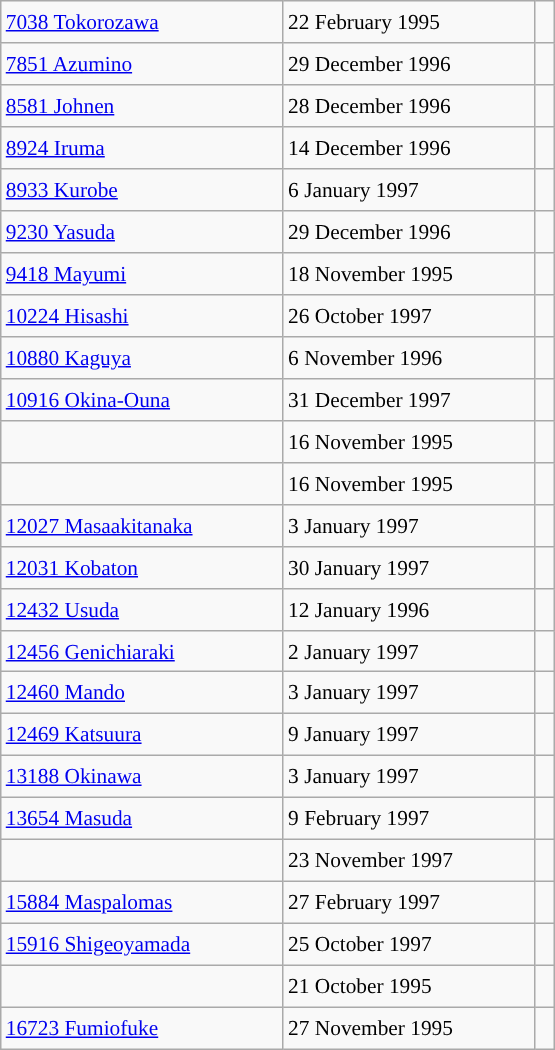<table class="wikitable" style="font-size: 89%; float: left; width: 26em; margin-right: 1em; height: 700px;">
<tr>
<td><a href='#'>7038 Tokorozawa</a></td>
<td>22 February 1995</td>
<td> </td>
</tr>
<tr>
<td><a href='#'>7851 Azumino</a></td>
<td>29 December 1996</td>
<td></td>
</tr>
<tr>
<td><a href='#'>8581 Johnen</a></td>
<td>28 December 1996</td>
<td></td>
</tr>
<tr>
<td><a href='#'>8924 Iruma</a></td>
<td>14 December 1996</td>
<td></td>
</tr>
<tr>
<td><a href='#'>8933 Kurobe</a></td>
<td>6 January 1997</td>
<td></td>
</tr>
<tr>
<td><a href='#'>9230 Yasuda</a></td>
<td>29 December 1996</td>
<td></td>
</tr>
<tr>
<td><a href='#'>9418 Mayumi</a></td>
<td>18 November 1995</td>
<td> </td>
</tr>
<tr>
<td><a href='#'>10224 Hisashi</a></td>
<td>26 October 1997</td>
<td></td>
</tr>
<tr>
<td><a href='#'>10880 Kaguya</a></td>
<td>6 November 1996</td>
<td></td>
</tr>
<tr>
<td><a href='#'>10916 Okina-Ouna</a></td>
<td>31 December 1997</td>
<td></td>
</tr>
<tr>
<td></td>
<td>16 November 1995</td>
<td> </td>
</tr>
<tr>
<td></td>
<td>16 November 1995</td>
<td> </td>
</tr>
<tr>
<td><a href='#'>12027 Masaakitanaka</a></td>
<td>3 January 1997</td>
<td></td>
</tr>
<tr>
<td><a href='#'>12031 Kobaton</a></td>
<td>30 January 1997</td>
<td></td>
</tr>
<tr>
<td><a href='#'>12432 Usuda</a></td>
<td>12 January 1996</td>
<td> </td>
</tr>
<tr>
<td><a href='#'>12456 Genichiaraki</a></td>
<td>2 January 1997</td>
<td></td>
</tr>
<tr>
<td><a href='#'>12460 Mando</a></td>
<td>3 January 1997</td>
<td></td>
</tr>
<tr>
<td><a href='#'>12469 Katsuura</a></td>
<td>9 January 1997</td>
<td></td>
</tr>
<tr>
<td><a href='#'>13188 Okinawa</a></td>
<td>3 January 1997</td>
<td></td>
</tr>
<tr>
<td><a href='#'>13654 Masuda</a></td>
<td>9 February 1997</td>
<td></td>
</tr>
<tr>
<td></td>
<td>23 November 1997</td>
<td></td>
</tr>
<tr>
<td><a href='#'>15884 Maspalomas</a></td>
<td>27 February 1997</td>
<td></td>
</tr>
<tr>
<td><a href='#'>15916 Shigeoyamada</a></td>
<td>25 October 1997</td>
<td></td>
</tr>
<tr>
<td></td>
<td>21 October 1995</td>
<td> </td>
</tr>
<tr>
<td><a href='#'>16723 Fumiofuke</a></td>
<td>27 November 1995</td>
<td> </td>
</tr>
</table>
